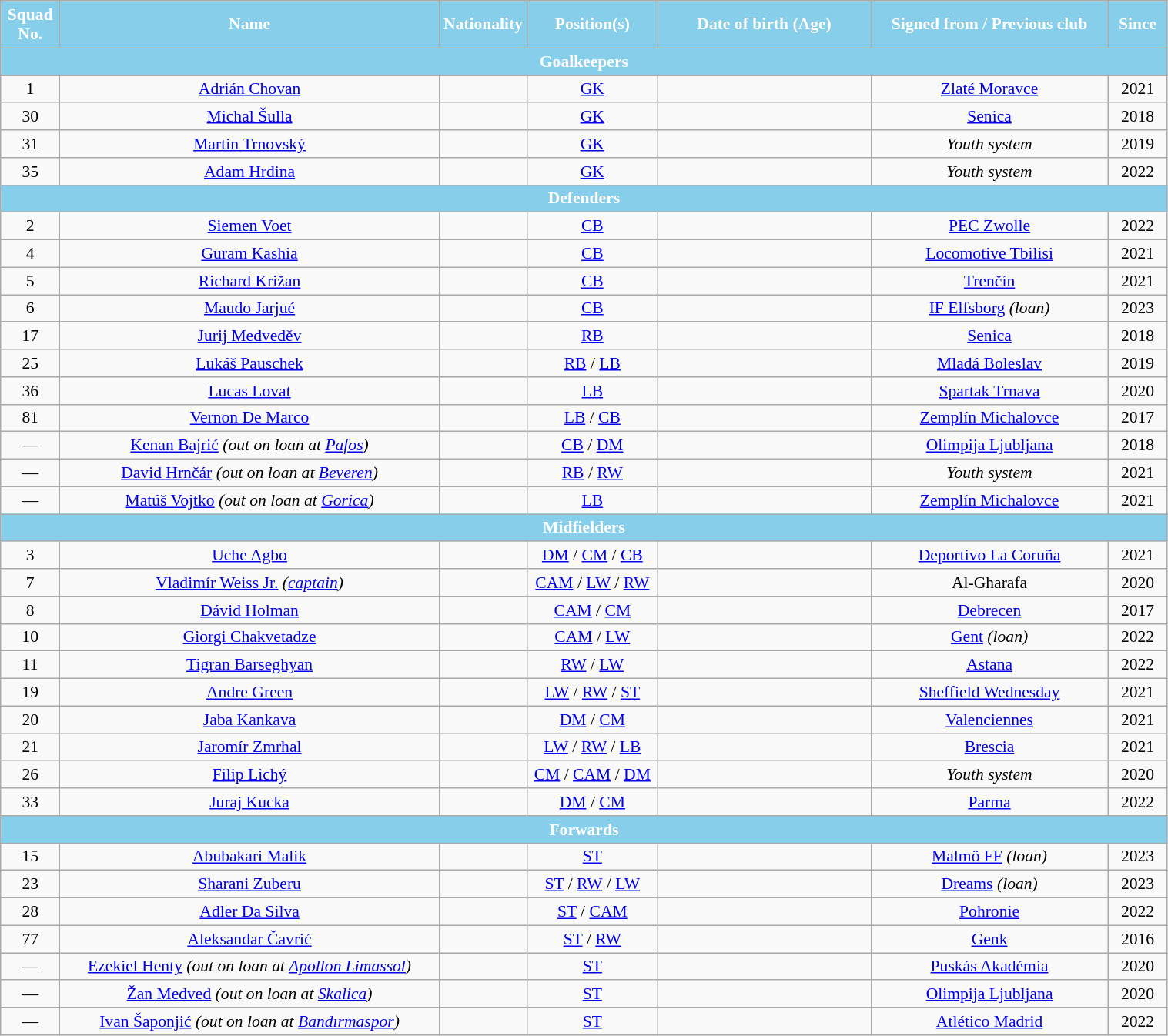<table class="wikitable" style="text-align:center;font-size:90%;width:80%">
<tr>
<th style="background:#87CEEB; color:white; text-align:center;width:5%";>Squad No.</th>
<th style="background:#87CEEB; color:white; text-align:center;width:32%";>Name</th>
<th style="background:#87CEEB; color:white; text-align:center;width:4%";>Nationality</th>
<th style="background:#87CEEB; color:white; text-align:center;width:11%";>Position(s)</th>
<th style="background:#87CEEB; color:white; text-align:center;width:18%";>Date of birth (Age)</th>
<th style="background:#87CEEB; color:white; text-align:center;width:20%";>Signed from / Previous club</th>
<th style="background:#87CEEB; color:white; text-align:center;width:5%";>Since</th>
</tr>
<tr>
<th colspan="7" style="background:#87CEEB; color:white; text-align:center">Goalkeepers</th>
</tr>
<tr>
<td>1</td>
<td><a href='#'>Adrián Chovan</a></td>
<td></td>
<td><a href='#'>GK</a></td>
<td></td>
<td> <a href='#'>Zlaté Moravce</a></td>
<td>2021</td>
</tr>
<tr>
<td>30</td>
<td><a href='#'>Michal Šulla</a></td>
<td></td>
<td><a href='#'>GK</a></td>
<td></td>
<td> <a href='#'>Senica</a></td>
<td>2018</td>
</tr>
<tr>
<td>31</td>
<td><a href='#'>Martin Trnovský</a></td>
<td></td>
<td><a href='#'>GK</a></td>
<td></td>
<td><em>Youth system</em></td>
<td>2019</td>
</tr>
<tr>
<td>35</td>
<td><a href='#'>Adam Hrdina</a></td>
<td></td>
<td><a href='#'>GK</a></td>
<td></td>
<td><em>Youth system</em></td>
<td>2022</td>
</tr>
<tr>
<th colspan="7" style="background:#87CEEB; color:white; text-align:center">Defenders</th>
</tr>
<tr>
<td>2</td>
<td><a href='#'>Siemen Voet</a></td>
<td></td>
<td><a href='#'>CB</a></td>
<td></td>
<td> <a href='#'>PEC Zwolle</a></td>
<td>2022</td>
</tr>
<tr>
<td>4</td>
<td><a href='#'>Guram Kashia</a></td>
<td></td>
<td><a href='#'>CB</a></td>
<td></td>
<td> <a href='#'>Locomotive Tbilisi</a></td>
<td>2021</td>
</tr>
<tr>
<td>5</td>
<td><a href='#'>Richard Križan</a></td>
<td></td>
<td><a href='#'>CB</a></td>
<td></td>
<td> <a href='#'>Trenčín</a></td>
<td>2021</td>
</tr>
<tr>
<td>6</td>
<td><a href='#'>Maudo Jarjué</a></td>
<td> </td>
<td><a href='#'>CB</a></td>
<td></td>
<td> <a href='#'>IF Elfsborg</a> <em>(loan)</em></td>
<td>2023</td>
</tr>
<tr>
<td>17</td>
<td><a href='#'>Jurij Medveděv</a></td>
<td> </td>
<td><a href='#'>RB</a></td>
<td></td>
<td> <a href='#'>Senica</a></td>
<td>2018</td>
</tr>
<tr>
<td>25</td>
<td><a href='#'>Lukáš Pauschek</a></td>
<td></td>
<td><a href='#'>RB</a> / <a href='#'>LB</a></td>
<td></td>
<td> <a href='#'>Mladá Boleslav</a></td>
<td>2019</td>
</tr>
<tr>
<td>36</td>
<td><a href='#'>Lucas Lovat</a></td>
<td></td>
<td><a href='#'>LB</a></td>
<td></td>
<td> <a href='#'>Spartak Trnava</a></td>
<td>2020</td>
</tr>
<tr>
<td>81</td>
<td><a href='#'>Vernon De Marco</a></td>
<td> </td>
<td><a href='#'>LB</a> / <a href='#'>CB</a></td>
<td></td>
<td> <a href='#'>Zemplín Michalovce</a></td>
<td>2017</td>
</tr>
<tr>
<td>—</td>
<td><a href='#'>Kenan Bajrić</a> <em>(out on loan at  <a href='#'>Pafos</a>)</em></td>
<td></td>
<td><a href='#'>CB</a> / <a href='#'>DM</a></td>
<td></td>
<td> <a href='#'>Olimpija Ljubljana</a></td>
<td>2018</td>
</tr>
<tr>
<td>—</td>
<td><a href='#'>David Hrnčár</a> <em>(out on loan at  <a href='#'>Beveren</a>)</em></td>
<td></td>
<td><a href='#'>RB</a> / <a href='#'>RW</a></td>
<td></td>
<td><em>Youth system</em></td>
<td>2021</td>
</tr>
<tr>
<td>—</td>
<td><a href='#'>Matúš Vojtko</a> <em>(out on loan at  <a href='#'>Gorica</a>)</em></td>
<td></td>
<td><a href='#'>LB</a></td>
<td></td>
<td> <a href='#'>Zemplín Michalovce</a></td>
<td>2021</td>
</tr>
<tr>
<th colspan="8" style="background:#87CEEB; color:white; text-align:center">Midfielders</th>
</tr>
<tr>
<td>3</td>
<td><a href='#'>Uche Agbo</a></td>
<td></td>
<td><a href='#'>DM</a> / <a href='#'>CM</a> / <a href='#'>CB</a></td>
<td></td>
<td> <a href='#'>Deportivo La Coruña</a></td>
<td>2021</td>
</tr>
<tr>
<td>7</td>
<td><a href='#'>Vladimír Weiss Jr.</a> <em>(<a href='#'>captain</a>)</em></td>
<td></td>
<td><a href='#'>CAM</a> / <a href='#'>LW</a> / <a href='#'>RW</a></td>
<td></td>
<td> Al-Gharafa</td>
<td>2020</td>
</tr>
<tr>
<td>8</td>
<td><a href='#'>Dávid Holman</a></td>
<td></td>
<td><a href='#'>CAM</a> / <a href='#'>CM</a></td>
<td></td>
<td> <a href='#'>Debrecen</a></td>
<td>2017</td>
</tr>
<tr>
<td>10</td>
<td><a href='#'>Giorgi Chakvetadze</a></td>
<td></td>
<td><a href='#'>CAM</a> / <a href='#'>LW</a></td>
<td></td>
<td> <a href='#'>Gent</a> <em>(loan)</em></td>
<td>2022</td>
</tr>
<tr>
<td>11</td>
<td><a href='#'>Tigran Barseghyan</a></td>
<td></td>
<td><a href='#'>RW</a> / <a href='#'>LW</a></td>
<td></td>
<td> <a href='#'>Astana</a></td>
<td>2022</td>
</tr>
<tr>
<td>19</td>
<td><a href='#'>Andre Green</a></td>
<td></td>
<td><a href='#'>LW</a> / <a href='#'>RW</a> / <a href='#'>ST</a></td>
<td></td>
<td> <a href='#'>Sheffield Wednesday</a></td>
<td>2021</td>
</tr>
<tr>
<td>20</td>
<td><a href='#'>Jaba Kankava</a></td>
<td></td>
<td><a href='#'>DM</a> / <a href='#'>CM</a></td>
<td></td>
<td> <a href='#'>Valenciennes</a></td>
<td>2021</td>
</tr>
<tr>
<td>21</td>
<td><a href='#'>Jaromír Zmrhal</a></td>
<td></td>
<td><a href='#'>LW</a> / <a href='#'>RW</a> / <a href='#'>LB</a></td>
<td></td>
<td> <a href='#'>Brescia</a></td>
<td>2021</td>
</tr>
<tr>
<td>26</td>
<td><a href='#'>Filip Lichý</a></td>
<td></td>
<td><a href='#'>CM</a> / <a href='#'>CAM</a> / <a href='#'>DM</a></td>
<td></td>
<td><em>Youth system</em></td>
<td>2020</td>
</tr>
<tr>
<td>33</td>
<td><a href='#'>Juraj Kucka</a></td>
<td></td>
<td><a href='#'>DM</a> / <a href='#'>CM</a></td>
<td></td>
<td> <a href='#'>Parma</a></td>
<td>2022</td>
</tr>
<tr>
<th colspan="7" style="background:#87CEEB; color:white; text-align:center">Forwards</th>
</tr>
<tr>
<td>15</td>
<td><a href='#'>Abubakari Malik</a></td>
<td></td>
<td><a href='#'>ST</a></td>
<td></td>
<td> <a href='#'>Malmö FF</a> <em>(loan)</em></td>
<td>2023</td>
</tr>
<tr>
<td>23</td>
<td><a href='#'>Sharani Zuberu</a></td>
<td></td>
<td><a href='#'>ST</a> / <a href='#'>RW</a> /  <a href='#'>LW</a></td>
<td></td>
<td> <a href='#'>Dreams</a> <em>(loan)</em></td>
<td>2023</td>
</tr>
<tr>
<td>28</td>
<td><a href='#'>Adler Da Silva</a></td>
<td> </td>
<td><a href='#'>ST</a> / <a href='#'>CAM</a></td>
<td></td>
<td> <a href='#'>Pohronie</a></td>
<td>2022</td>
</tr>
<tr>
<td>77</td>
<td><a href='#'>Aleksandar Čavrić</a></td>
<td></td>
<td><a href='#'>ST</a> / <a href='#'>RW</a></td>
<td></td>
<td> <a href='#'>Genk</a></td>
<td>2016</td>
</tr>
<tr>
<td>—</td>
<td><a href='#'>Ezekiel Henty</a> <em>(out on loan at  <a href='#'>Apollon Limassol</a>)</em></td>
<td></td>
<td><a href='#'>ST</a></td>
<td></td>
<td> <a href='#'>Puskás Akadémia</a></td>
<td>2020</td>
</tr>
<tr>
<td>—</td>
<td><a href='#'>Žan Medved</a> <em>(out on loan at  <a href='#'>Skalica</a>)</em></td>
<td></td>
<td><a href='#'>ST</a></td>
<td></td>
<td> <a href='#'>Olimpija Ljubljana</a></td>
<td>2020</td>
</tr>
<tr>
<td>—</td>
<td><a href='#'>Ivan Šaponjić</a> <em>(out on loan at  <a href='#'>Bandırmaspor</a>)</em></td>
<td></td>
<td><a href='#'>ST</a></td>
<td></td>
<td> <a href='#'>Atlético Madrid</a></td>
<td>2022</td>
</tr>
</table>
